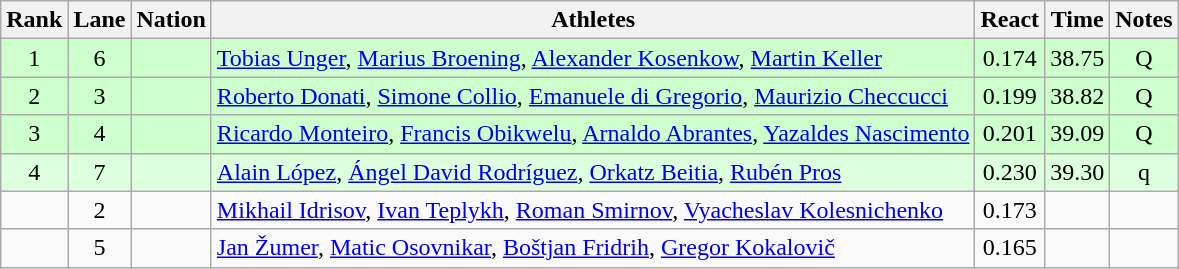<table class="wikitable sortable" style="text-align:center">
<tr>
<th>Rank</th>
<th>Lane</th>
<th>Nation</th>
<th>Athletes</th>
<th>React</th>
<th>Time</th>
<th>Notes</th>
</tr>
<tr bgcolor=ccffcc>
<td>1</td>
<td>6</td>
<td align=left></td>
<td align=left><a href='#'>Tobias Unger</a>, <a href='#'>Marius Broening</a>, <a href='#'>Alexander Kosenkow</a>, <a href='#'>Martin Keller</a></td>
<td>0.174</td>
<td>38.75</td>
<td>Q</td>
</tr>
<tr bgcolor=ccffcc>
<td>2</td>
<td>3</td>
<td align=left></td>
<td align=left><a href='#'>Roberto Donati</a>, <a href='#'>Simone Collio</a>, <a href='#'>Emanuele di Gregorio</a>, <a href='#'>Maurizio Checcucci</a></td>
<td>0.199</td>
<td>38.82</td>
<td>Q</td>
</tr>
<tr bgcolor=ccffcc>
<td>3</td>
<td>4</td>
<td align=left></td>
<td align=left><a href='#'>Ricardo Monteiro</a>, <a href='#'>Francis Obikwelu</a>, <a href='#'>Arnaldo Abrantes</a>, <a href='#'>Yazaldes Nascimento</a></td>
<td>0.201</td>
<td>39.09</td>
<td>Q</td>
</tr>
<tr bgcolor=ddffdd>
<td>4</td>
<td>7</td>
<td align=left></td>
<td align=left><a href='#'>Alain López</a>, <a href='#'>Ángel David Rodríguez</a>, <a href='#'>Orkatz Beitia</a>, <a href='#'>Rubén Pros</a></td>
<td>0.230</td>
<td>39.30</td>
<td>q</td>
</tr>
<tr>
<td></td>
<td>2</td>
<td align=left></td>
<td align=left><a href='#'>Mikhail Idrisov</a>, <a href='#'>Ivan Teplykh</a>, <a href='#'>Roman Smirnov</a>, <a href='#'>Vyacheslav Kolesnichenko</a></td>
<td>0.173</td>
<td></td>
<td></td>
</tr>
<tr>
<td></td>
<td>5</td>
<td align=left></td>
<td align=left><a href='#'>Jan Žumer</a>, <a href='#'>Matic Osovnikar</a>, <a href='#'>Boštjan Fridrih</a>, <a href='#'>Gregor Kokalovič</a></td>
<td>0.165</td>
<td></td>
<td></td>
</tr>
</table>
